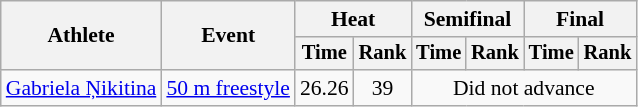<table class=wikitable style="font-size:90%">
<tr>
<th rowspan="2">Athlete</th>
<th rowspan="2">Event</th>
<th colspan="2">Heat</th>
<th colspan="2">Semifinal</th>
<th colspan="2">Final</th>
</tr>
<tr style="font-size:95%">
<th>Time</th>
<th>Rank</th>
<th>Time</th>
<th>Rank</th>
<th>Time</th>
<th>Rank</th>
</tr>
<tr align=center>
<td align=left><a href='#'>Gabriela Ņikitina</a></td>
<td align=left><a href='#'>50 m freestyle</a></td>
<td>26.26</td>
<td>39</td>
<td colspan=4>Did not advance</td>
</tr>
</table>
